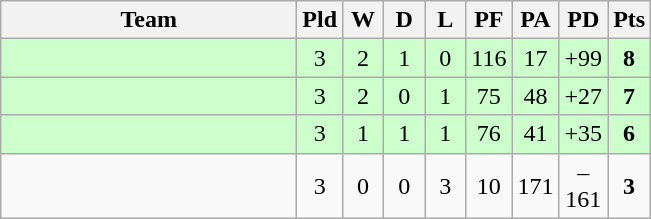<table class="wikitable" style="text-align:center;">
<tr>
<th width=190>Team</th>
<th width=20 abbr="Played">Pld</th>
<th width=20 abbr="Won">W</th>
<th width=20 abbr="Drawn">D</th>
<th width=20 abbr="Lost">L</th>
<th width=20 abbr="Points for">PF</th>
<th width=20 abbr="Points against">PA</th>
<th width=25 abbr="Points difference">PD</th>
<th width=20 abbr="Points">Pts</th>
</tr>
<tr style="background:#ccffcc">
<td align=left></td>
<td>3</td>
<td>2</td>
<td>1</td>
<td>0</td>
<td>116</td>
<td>17</td>
<td>+99</td>
<td><strong>8</strong></td>
</tr>
<tr style="background:#ccffcc">
<td align=left></td>
<td>3</td>
<td>2</td>
<td>0</td>
<td>1</td>
<td>75</td>
<td>48</td>
<td>+27</td>
<td><strong>7</strong></td>
</tr>
<tr style="background:#ccffcc">
<td align=left></td>
<td>3</td>
<td>1</td>
<td>1</td>
<td>1</td>
<td>76</td>
<td>41</td>
<td>+35</td>
<td><strong>6</strong></td>
</tr>
<tr>
<td align=left></td>
<td>3</td>
<td>0</td>
<td>0</td>
<td>3</td>
<td>10</td>
<td>171</td>
<td>–161</td>
<td><strong>3</strong></td>
</tr>
</table>
